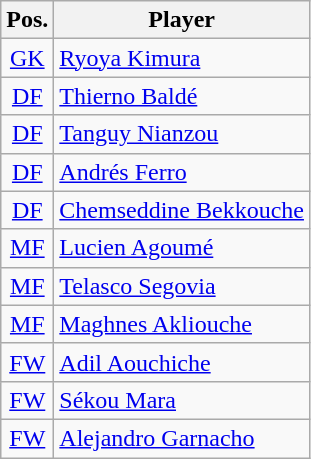<table class="wikitable">
<tr>
<th>Pos.</th>
<th>Player</th>
</tr>
<tr>
<td style="text-align:center;" rowspan=><a href='#'>GK</a></td>
<td> <a href='#'>Ryoya Kimura</a></td>
</tr>
<tr>
<td style="text-align:center;" rowspan=><a href='#'>DF</a></td>
<td> <a href='#'>Thierno Baldé</a></td>
</tr>
<tr>
<td style="text-align:center;" rowspan=><a href='#'>DF</a></td>
<td> <a href='#'>Tanguy Nianzou</a></td>
</tr>
<tr>
<td style="text-align:center;" rowspan=><a href='#'>DF</a></td>
<td> <a href='#'>Andrés Ferro</a></td>
</tr>
<tr>
<td style="text-align:center;" rowspan=><a href='#'>DF</a></td>
<td> <a href='#'>Chemseddine Bekkouche</a></td>
</tr>
<tr>
<td style="text-align:center;" rowspan=><a href='#'>MF</a></td>
<td> <a href='#'>Lucien Agoumé</a></td>
</tr>
<tr>
<td style="text-align:center;" rowspan=><a href='#'>MF</a></td>
<td> <a href='#'>Telasco Segovia</a></td>
</tr>
<tr>
<td style="text-align:center;" rowspan=><a href='#'>MF</a></td>
<td> <a href='#'>Maghnes Akliouche</a></td>
</tr>
<tr>
<td style="text-align:center;" rowspan=><a href='#'>FW</a></td>
<td> <a href='#'>Adil Aouchiche</a></td>
</tr>
<tr>
<td style="text-align:center;" rowspan=><a href='#'>FW</a></td>
<td> <a href='#'>Sékou Mara</a></td>
</tr>
<tr>
<td style="text-align:center;" rowspan=><a href='#'>FW</a></td>
<td> <a href='#'>Alejandro Garnacho</a></td>
</tr>
</table>
